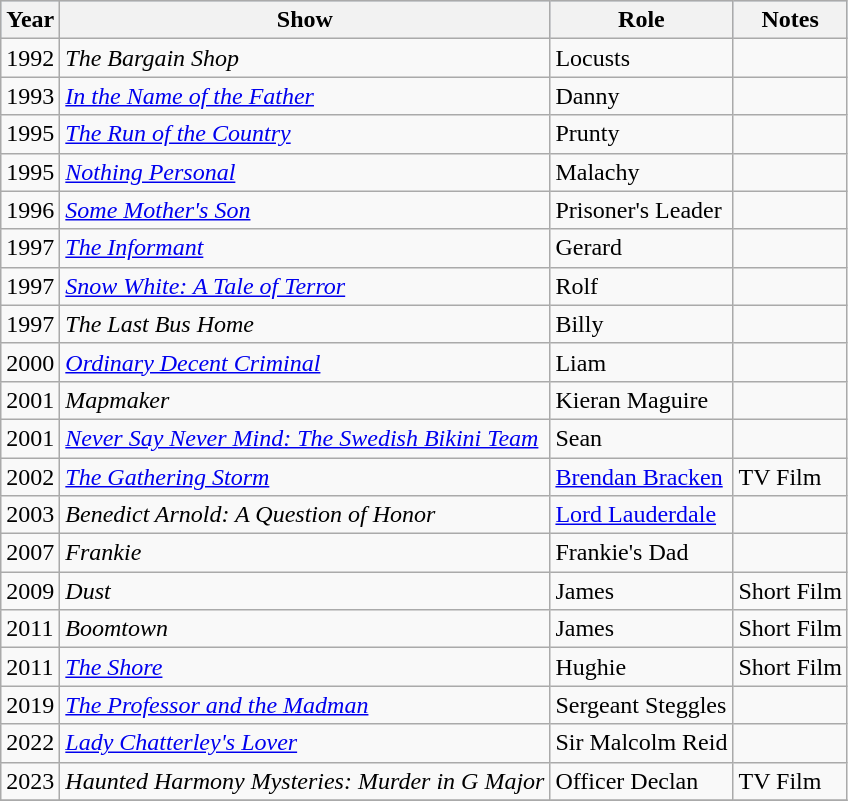<table class="wikitable sortable">
<tr style="background:#b0c4de;">
<th>Year</th>
<th>Show</th>
<th>Role</th>
<th>Notes</th>
</tr>
<tr>
<td>1992</td>
<td><em>The Bargain Shop</em></td>
<td>Locusts</td>
<td></td>
</tr>
<tr>
<td>1993</td>
<td><em><a href='#'>In the Name of the Father</a></em></td>
<td>Danny</td>
<td></td>
</tr>
<tr>
<td>1995</td>
<td><em><a href='#'>The Run of the Country</a></em></td>
<td>Prunty</td>
<td></td>
</tr>
<tr>
<td>1995</td>
<td><em><a href='#'>Nothing Personal</a></em></td>
<td>Malachy</td>
<td></td>
</tr>
<tr>
<td>1996</td>
<td><em><a href='#'>Some Mother's Son</a></em></td>
<td>Prisoner's Leader</td>
<td></td>
</tr>
<tr>
<td>1997</td>
<td><em><a href='#'>The Informant</a></em></td>
<td>Gerard</td>
<td></td>
</tr>
<tr>
<td>1997</td>
<td><em><a href='#'>Snow White: A Tale of Terror</a></em></td>
<td>Rolf</td>
<td></td>
</tr>
<tr>
<td>1997</td>
<td><em>The Last Bus Home</em></td>
<td>Billy</td>
<td></td>
</tr>
<tr>
<td>2000</td>
<td><em><a href='#'>Ordinary Decent Criminal</a></em></td>
<td>Liam</td>
<td></td>
</tr>
<tr>
<td>2001</td>
<td><em>Mapmaker</em></td>
<td>Kieran Maguire</td>
<td></td>
</tr>
<tr>
<td>2001</td>
<td><em><a href='#'>Never Say Never Mind: The Swedish Bikini Team</a></em></td>
<td>Sean</td>
<td></td>
</tr>
<tr>
<td>2002</td>
<td><em><a href='#'>The Gathering Storm</a></em></td>
<td><a href='#'>Brendan Bracken</a></td>
<td>TV Film</td>
</tr>
<tr>
<td>2003</td>
<td><em>Benedict Arnold: A Question of Honor</em></td>
<td><a href='#'>Lord Lauderdale</a></td>
<td></td>
</tr>
<tr>
<td>2007</td>
<td><em>Frankie</em></td>
<td>Frankie's Dad</td>
<td></td>
</tr>
<tr>
<td>2009</td>
<td><em>Dust</em></td>
<td>James</td>
<td>Short Film</td>
</tr>
<tr>
<td>2011</td>
<td><em>Boomtown</em></td>
<td>James</td>
<td>Short Film</td>
</tr>
<tr>
<td>2011</td>
<td><em><a href='#'>The Shore</a></em></td>
<td>Hughie</td>
<td>Short Film</td>
</tr>
<tr>
<td>2019</td>
<td><em><a href='#'>The Professor and the Madman</a></em></td>
<td>Sergeant Steggles</td>
<td></td>
</tr>
<tr>
<td>2022</td>
<td><em><a href='#'>Lady Chatterley's Lover</a></em></td>
<td>Sir Malcolm Reid</td>
<td></td>
</tr>
<tr>
<td>2023</td>
<td><em>Haunted Harmony Mysteries: Murder in G Major</em></td>
<td>Officer Declan</td>
<td>TV Film</td>
</tr>
<tr>
</tr>
</table>
